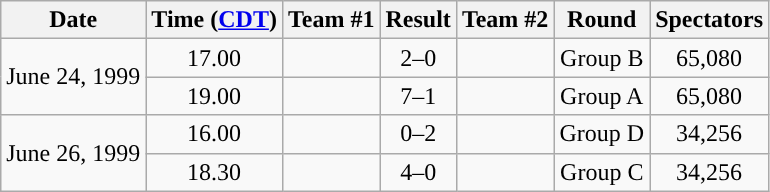<table class="wikitable" style="text-align:center">
<tr>
<th style="text-align:center;">Date</th>
<th style="text-align:center;">Time (<a href='#'>CDT</a>)</th>
<th style="text-align:center;">Team #1</th>
<th style="text-align:center;">Result</th>
<th style="text-align:center;">Team #2</th>
<th style="text-align:center;">Round</th>
<th style="text-align:center;">Spectators</th>
</tr>
<tr>
<td rowspan=2>June 24, 1999</td>
<td>17.00</td>
<td><strong></strong></td>
<td style="text-align:center;">2–0</td>
<td></td>
<td>Group B</td>
<td style="text-align:center;">65,080</td>
</tr>
<tr>
<td>19.00</td>
<td><strong></strong></td>
<td style="text-align:center;">7–1</td>
<td></td>
<td>Group A</td>
<td style="text-align:center;">65,080</td>
</tr>
<tr>
<td rowspan=2>June 26, 1999</td>
<td>16.00</td>
<td></td>
<td style="text-align:center;">0–2</td>
<td><strong></strong></td>
<td>Group D</td>
<td style="text-align:center;">34,256</td>
</tr>
<tr>
<td>18.30</td>
<td><strong></strong></td>
<td style="text-align:center;">4–0</td>
<td></td>
<td>Group C</td>
<td style="text-align:center;">34,256</td>
</tr>
</table>
